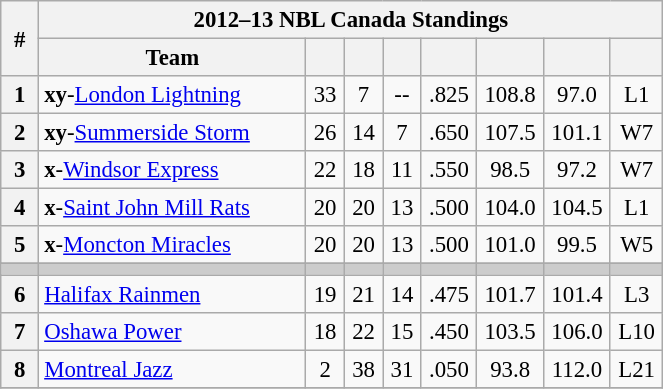<table class="wikitable" width="35%" style="font-size:95%; text-align:center">
<tr>
<th width="5%" rowspan=2>#</th>
<th colspan="8" align="center">2012–13 NBL Canada Standings</th>
</tr>
<tr>
<th width="35%">Team</th>
<th width="5%"></th>
<th width="5%"></th>
<th width="5%"></th>
<th width="5%"></th>
<th width="5%"></th>
<th width="5%"></th>
<th width="5%"></th>
</tr>
<tr>
<th>1</th>
<td align=left><strong>xy</strong>-<a href='#'>London Lightning</a></td>
<td>33</td>
<td>7</td>
<td>--</td>
<td>.825</td>
<td>108.8</td>
<td>97.0</td>
<td>L1</td>
</tr>
<tr>
<th>2</th>
<td align=left><strong>xy</strong>-<a href='#'>Summerside Storm</a></td>
<td>26</td>
<td>14</td>
<td>7</td>
<td>.650</td>
<td>107.5</td>
<td>101.1</td>
<td>W7</td>
</tr>
<tr>
<th>3</th>
<td align=left><strong>x</strong>-<a href='#'>Windsor Express</a></td>
<td>22</td>
<td>18</td>
<td>11</td>
<td>.550</td>
<td>98.5</td>
<td>97.2</td>
<td>W7</td>
</tr>
<tr>
<th>4</th>
<td align=left><strong>x</strong>-<a href='#'>Saint John Mill Rats</a></td>
<td>20</td>
<td>20</td>
<td>13</td>
<td>.500</td>
<td>104.0</td>
<td>104.5</td>
<td>L1</td>
</tr>
<tr>
<th>5</th>
<td align=left><strong>x</strong>-<a href='#'>Moncton Miracles</a></td>
<td>20</td>
<td>20</td>
<td>13</td>
<td>.500</td>
<td>101.0</td>
<td>99.5</td>
<td>W5</td>
</tr>
<tr>
</tr>
<tr bgcolor="#cccccc">
<td></td>
<td></td>
<td></td>
<td></td>
<td></td>
<td></td>
<td></td>
<td></td>
<td></td>
</tr>
<tr>
<th>6</th>
<td align=left><a href='#'>Halifax Rainmen</a></td>
<td>19</td>
<td>21</td>
<td>14</td>
<td>.475</td>
<td>101.7</td>
<td>101.4</td>
<td>L3</td>
</tr>
<tr>
<th>7</th>
<td align=left><a href='#'>Oshawa Power</a></td>
<td>18</td>
<td>22</td>
<td>15</td>
<td>.450</td>
<td>103.5</td>
<td>106.0</td>
<td>L10</td>
</tr>
<tr>
<th>8</th>
<td align=left><a href='#'>Montreal Jazz</a></td>
<td>2</td>
<td>38</td>
<td>31</td>
<td>.050</td>
<td>93.8</td>
<td>112.0</td>
<td>L21</td>
</tr>
<tr>
</tr>
</table>
